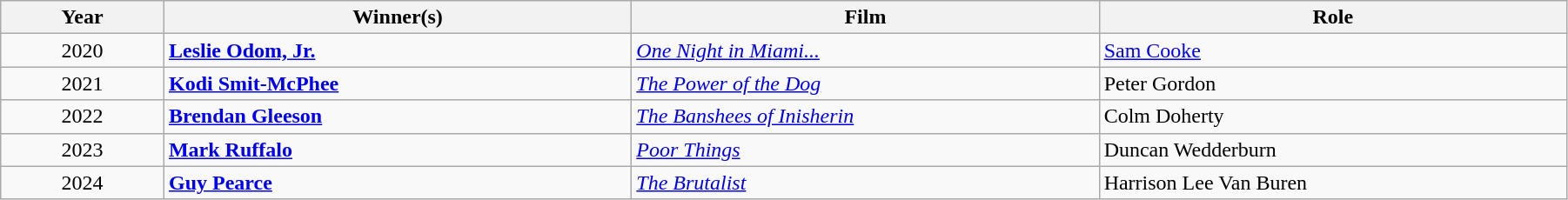<table class="wikitable" width="95%" cellpadding="5">
<tr>
<th width="100"><strong>Year</strong></th>
<th width="300"><strong>Winner(s)</strong></th>
<th width="300"><strong>Film</strong></th>
<th width="300"><strong>Role</strong></th>
</tr>
<tr>
<td style="text-align:center;">2020</td>
<td><strong><a href='#'>Leslie Odom, Jr.</a></strong></td>
<td><em><a href='#'>One Night in Miami...</a></em></td>
<td><a href='#'>Sam Cooke</a></td>
</tr>
<tr>
<td style="text-align:center;">2021</td>
<td><strong><a href='#'>Kodi Smit-McPhee</a></strong></td>
<td><em><a href='#'>The Power of the Dog</a></em></td>
<td>Peter Gordon</td>
</tr>
<tr>
<td style="text-align:center;">2022</td>
<td><strong><a href='#'>Brendan Gleeson</a></strong></td>
<td><em><a href='#'>The Banshees of Inisherin</a></em></td>
<td>Colm Doherty</td>
</tr>
<tr>
<td style="text-align:center;">2023</td>
<td><strong><a href='#'>Mark Ruffalo</a></strong></td>
<td><em><a href='#'>Poor Things</a></em></td>
<td>Duncan Wedderburn</td>
</tr>
<tr>
<td style="text-align:center;">2024</td>
<td><strong><a href='#'>Guy Pearce</a></strong></td>
<td><em><a href='#'>The Brutalist</a></em></td>
<td>Harrison Lee Van Buren</td>
</tr>
</table>
